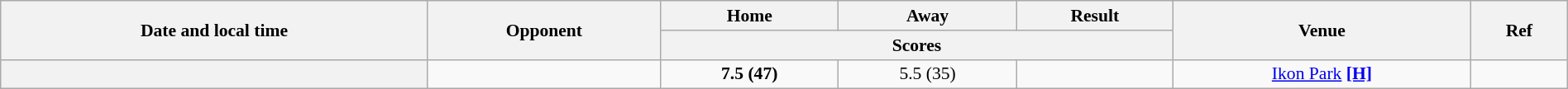<table class="wikitable plainrowheaders" style="font-size:90%; width:100%; text-align:center;">
<tr>
<th scope="col" rowspan="2">Date and local time</th>
<th scope="col" rowspan="2">Opponent</th>
<th scope="col">Home</th>
<th scope="col">Away</th>
<th scope="col">Result</th>
<th scope="col" rowspan="2">Venue</th>
<th scope="col" class="unsortable" rowspan=2>Ref</th>
</tr>
<tr>
<th scope="col" colspan="3">Scores</th>
</tr>
<tr>
<th scope="row"> </th>
<td align=left></td>
<td><strong>7.5 (47)</strong></td>
<td>5.5 (35)</td>
<td></td>
<td><a href='#'>Ikon Park</a> <a href='#'><strong>[H]</strong></a></td>
<td></td>
</tr>
</table>
